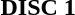<table class="collapsible collapsed" border="0" style="width:73%">
<tr>
<th style="width:12em; text-align:left">DISC 1</th>
<th></th>
</tr>
<tr>
<td colspan="2"; style="width:95%"><br></td>
</tr>
</table>
